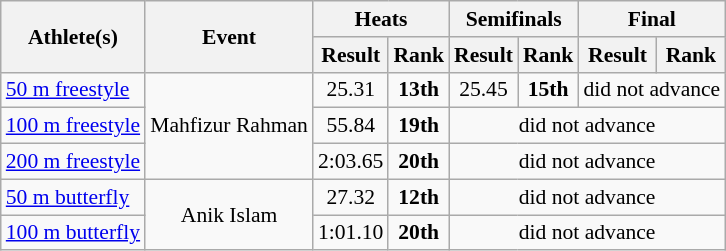<table class="wikitable" border="1" style="font-size:90%">
<tr>
<th rowspan=2>Athlete(s)</th>
<th rowspan=2>Event</th>
<th colspan=2>Heats</th>
<th colspan=2>Semifinals</th>
<th colspan=2>Final</th>
</tr>
<tr>
<th>Result</th>
<th>Rank</th>
<th>Result</th>
<th>Rank</th>
<th>Result</th>
<th>Rank</th>
</tr>
<tr>
<td><a href='#'>50 m freestyle</a></td>
<td align=center rowspan=3>Mahfizur Rahman</td>
<td align=center>25.31</td>
<td align=center><strong>13th</strong></td>
<td align=center>25.45</td>
<td align=center><strong>15th</strong></td>
<td align=center colspan=2>did not advance</td>
</tr>
<tr>
<td><a href='#'>100 m freestyle</a></td>
<td align=center>55.84</td>
<td align=center><strong>19th</strong></td>
<td align=center colspan=4>did not advance</td>
</tr>
<tr>
<td><a href='#'>200 m freestyle</a></td>
<td align=center>2:03.65</td>
<td align=center><strong>20th</strong></td>
<td align=center colspan=4>did not advance</td>
</tr>
<tr>
<td><a href='#'>50 m butterfly</a></td>
<td align=center rowspan=2>Anik Islam</td>
<td align=center>27.32</td>
<td align=center><strong>12th</strong></td>
<td align=center colspan=4>did not advance</td>
</tr>
<tr>
<td><a href='#'>100 m butterfly</a></td>
<td align=center>1:01.10</td>
<td align=center><strong>20th</strong></td>
<td align=center colspan=4>did not advance</td>
</tr>
</table>
